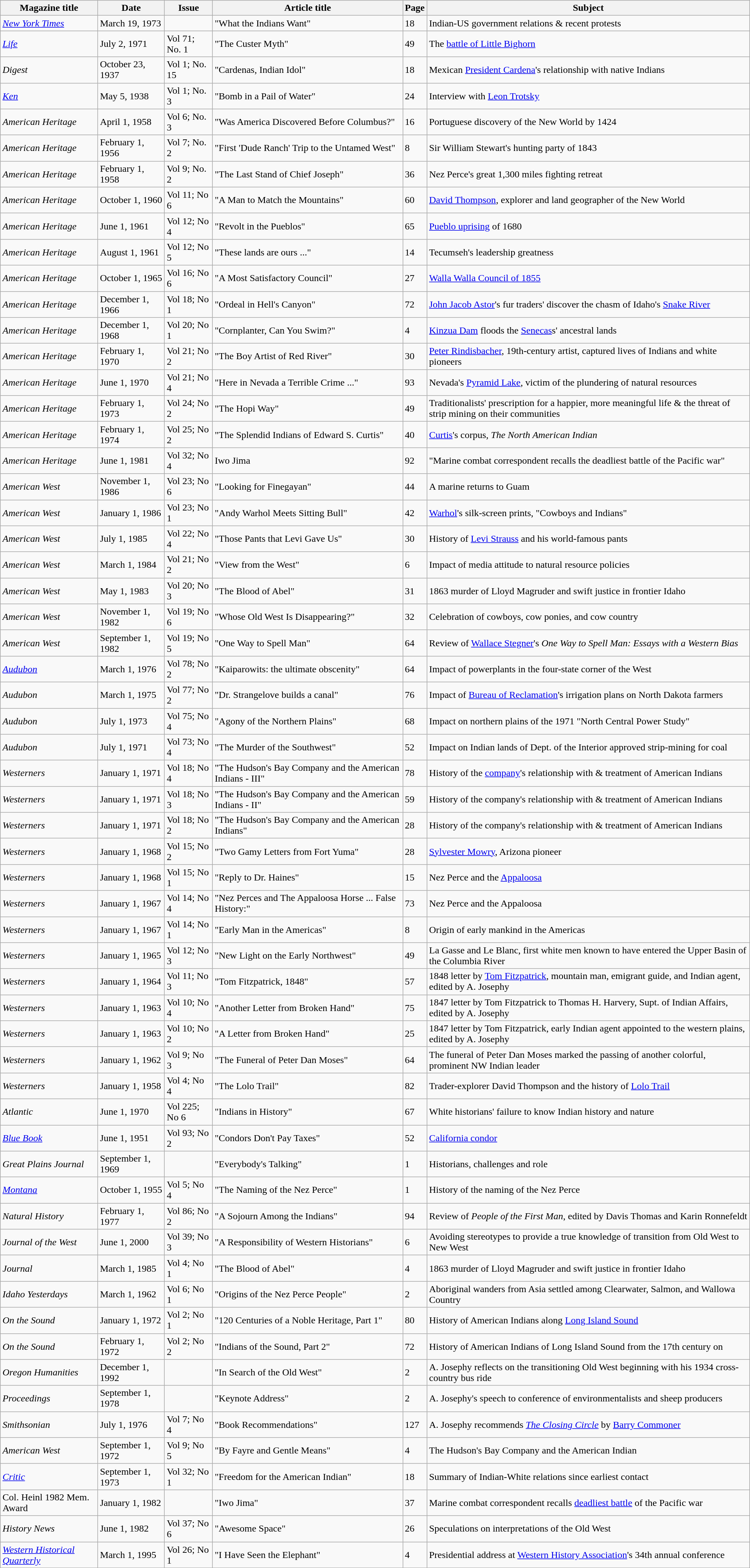<table class='wikitable sortable'>
<tr>
<th>Magazine title</th>
<th>Date</th>
<th>Issue</th>
<th>Article title</th>
<th>Page</th>
<th>Subject</th>
</tr>
<tr>
<td><em><a href='#'>New York Times</a></em></td>
<td>March 19, 1973</td>
<td></td>
<td>"What the Indians Want"</td>
<td>18</td>
<td>Indian-US government relations & recent protests</td>
</tr>
<tr>
<td><em><a href='#'>Life</a></em></td>
<td>July 2, 1971</td>
<td>Vol 71; No. 1</td>
<td>"The Custer Myth"</td>
<td>49</td>
<td>The <a href='#'>battle of Little Bighorn</a></td>
</tr>
<tr>
<td><em>Digest</em></td>
<td>October 23, 1937</td>
<td>Vol 1; No. 15</td>
<td>"Cardenas, Indian Idol"</td>
<td>18</td>
<td>Mexican <a href='#'>President Cardena</a>'s relationship with native Indians</td>
</tr>
<tr>
<td><em><a href='#'>Ken</a></em></td>
<td>May 5, 1938</td>
<td>Vol 1; No. 3</td>
<td>"Bomb in a Pail of Water"</td>
<td>24</td>
<td>Interview with <a href='#'>Leon Trotsky</a></td>
</tr>
<tr>
<td><em>American Heritage</em></td>
<td>April 1, 1958</td>
<td>Vol 6; No. 3</td>
<td>"Was America Discovered Before Columbus?"</td>
<td>16</td>
<td>Portuguese discovery of the New World by 1424</td>
</tr>
<tr>
<td><em>American Heritage</em></td>
<td>February 1, 1956</td>
<td>Vol 7; No. 2</td>
<td>"First 'Dude Ranch' Trip to the Untamed West"</td>
<td>8</td>
<td>Sir William Stewart's hunting party of 1843</td>
</tr>
<tr>
<td><em>American Heritage</em></td>
<td>February 1, 1958</td>
<td>Vol 9; No. 2</td>
<td>"The Last Stand of Chief Joseph"</td>
<td>36</td>
<td>Nez Perce's great 1,300 miles fighting retreat</td>
</tr>
<tr>
<td><em>American Heritage</em></td>
<td>October 1, 1960</td>
<td>Vol 11; No 6</td>
<td>"A Man to Match the Mountains"</td>
<td>60</td>
<td><a href='#'>David Thompson</a>, explorer and land geographer of the New World</td>
</tr>
<tr>
<td><em>American Heritage</em></td>
<td>June 1, 1961</td>
<td>Vol 12; No 4</td>
<td>"Revolt in the Pueblos"</td>
<td>65</td>
<td><a href='#'>Pueblo uprising</a> of 1680</td>
</tr>
<tr>
<td><em>American Heritage</em></td>
<td>August 1, 1961</td>
<td>Vol 12; No 5</td>
<td>"These lands are ours ..."</td>
<td>14</td>
<td>Tecumseh's leadership greatness</td>
</tr>
<tr>
<td><em>American Heritage</em></td>
<td>October 1, 1965</td>
<td>Vol 16; No 6</td>
<td>"A Most Satisfactory Council"</td>
<td>27</td>
<td><a href='#'>Walla Walla Council of 1855</a></td>
</tr>
<tr>
<td><em>American Heritage</em></td>
<td>December 1, 1966</td>
<td>Vol 18; No 1</td>
<td>"Ordeal in Hell's Canyon"</td>
<td>72</td>
<td><a href='#'>John Jacob Astor</a>'s fur traders' discover the chasm of Idaho's <a href='#'>Snake River</a></td>
</tr>
<tr>
<td><em>American Heritage</em></td>
<td>December 1, 1968</td>
<td>Vol 20; No 1</td>
<td>"Cornplanter, Can You Swim?"</td>
<td>4</td>
<td><a href='#'>Kinzua Dam</a> floods the <a href='#'>Senecas</a>s' ancestral lands</td>
</tr>
<tr>
<td><em>American Heritage</em></td>
<td>February 1, 1970</td>
<td>Vol 21; No 2</td>
<td>"The Boy Artist of Red River"</td>
<td>30</td>
<td><a href='#'>Peter Rindisbacher</a>, 19th-century artist, captured lives of Indians and white pioneers</td>
</tr>
<tr>
<td><em>American Heritage</em></td>
<td>June 1, 1970</td>
<td>Vol 21; No 4</td>
<td>"Here in Nevada a Terrible Crime ..."</td>
<td>93</td>
<td>Nevada's <a href='#'>Pyramid Lake</a>, victim of the plundering of natural resources</td>
</tr>
<tr>
<td><em>American Heritage</em></td>
<td>February 1, 1973</td>
<td>Vol 24; No 2</td>
<td>"The Hopi Way"</td>
<td>49</td>
<td>Traditionalists' prescription for a happier, more meaningful life & the threat of strip mining on their communities</td>
</tr>
<tr>
<td><em>American Heritage</em></td>
<td>February 1, 1974</td>
<td>Vol 25; No 2</td>
<td>"The Splendid Indians of Edward S. Curtis"</td>
<td>40</td>
<td><a href='#'>Curtis</a>'s corpus, <em>The North American Indian</em></td>
</tr>
<tr>
<td><em>American Heritage</em></td>
<td>June 1, 1981</td>
<td>Vol 32; No 4</td>
<td>Iwo Jima</td>
<td>92</td>
<td>"Marine combat correspondent recalls the deadliest battle of the Pacific war"</td>
</tr>
<tr>
<td><em>American West</em></td>
<td>November 1, 1986</td>
<td>Vol 23; No 6</td>
<td>"Looking for Finegayan"</td>
<td>44</td>
<td>A marine returns to Guam</td>
</tr>
<tr>
<td><em>American West</em></td>
<td>January 1, 1986</td>
<td>Vol 23; No 1</td>
<td>"Andy Warhol Meets Sitting Bull"</td>
<td>42</td>
<td><a href='#'>Warhol</a>'s silk-screen prints, "Cowboys and Indians"</td>
</tr>
<tr>
<td><em>American West</em></td>
<td>July 1, 1985</td>
<td>Vol 22; No 4</td>
<td>"Those Pants that Levi Gave Us"</td>
<td>30</td>
<td>History of <a href='#'>Levi Strauss</a> and his world-famous pants</td>
</tr>
<tr>
<td><em>American West</em></td>
<td>March 1, 1984</td>
<td>Vol 21; No 2</td>
<td>"View from the West"</td>
<td>6</td>
<td>Impact of media attitude to natural resource policies</td>
</tr>
<tr>
<td><em>American West</em></td>
<td>May 1, 1983</td>
<td>Vol 20; No 3</td>
<td>"The Blood of Abel"</td>
<td>31</td>
<td>1863 murder of Lloyd Magruder and swift justice in frontier Idaho</td>
</tr>
<tr>
<td><em>American West</em></td>
<td>November 1, 1982</td>
<td>Vol 19; No 6</td>
<td>"Whose Old West Is Disappearing?"</td>
<td>32</td>
<td>Celebration of cowboys, cow ponies, and cow country</td>
</tr>
<tr>
<td><em>American West</em></td>
<td>September 1, 1982</td>
<td>Vol 19; No 5</td>
<td>"One Way to Spell Man"</td>
<td>64</td>
<td>Review of <a href='#'>Wallace Stegner</a>'s <em>One Way to Spell Man: Essays with a Western Bias</em></td>
</tr>
<tr>
<td><em><a href='#'>Audubon</a></em></td>
<td>March 1, 1976</td>
<td>Vol 78; No 2</td>
<td>"Kaiparowits: the ultimate obscenity"</td>
<td>64</td>
<td>Impact of powerplants in the four-state corner of the West</td>
</tr>
<tr>
<td><em>Audubon</em></td>
<td>March 1, 1975</td>
<td>Vol 77; No 2</td>
<td>"Dr. Strangelove builds a canal"</td>
<td>76</td>
<td>Impact of <a href='#'>Bureau of Reclamation</a>'s irrigation plans on North Dakota farmers</td>
</tr>
<tr>
<td><em>Audubon</em></td>
<td>July 1, 1973</td>
<td>Vol 75; No 4</td>
<td>"Agony of the Northern Plains"</td>
<td>68</td>
<td>Impact on northern plains of the 1971 "North Central Power Study"</td>
</tr>
<tr>
<td><em>Audubon</em></td>
<td>July 1, 1971</td>
<td>Vol 73; No 4</td>
<td>"The Murder of the Southwest"</td>
<td>52</td>
<td>Impact on Indian lands of Dept. of the Interior approved strip-mining for coal</td>
</tr>
<tr>
<td><em>Westerners</em></td>
<td>January 1, 1971</td>
<td>Vol 18; No 4</td>
<td>"The Hudson's Bay Company and the American Indians - III"</td>
<td>78</td>
<td>History of the <a href='#'>company</a>'s relationship with & treatment of American Indians</td>
</tr>
<tr>
<td><em>Westerners</em></td>
<td>January 1, 1971</td>
<td>Vol 18; No 3</td>
<td>"The Hudson's Bay Company and the American Indians - II"</td>
<td>59</td>
<td>History of the company's relationship with & treatment of American Indians</td>
</tr>
<tr>
<td><em>Westerners</em></td>
<td>January 1, 1971</td>
<td>Vol 18; No 2</td>
<td>"The Hudson's Bay Company and the American Indians"</td>
<td>28</td>
<td>History of the company's relationship with & treatment of American Indians</td>
</tr>
<tr>
<td><em>Westerners</em></td>
<td>January 1, 1968</td>
<td>Vol 15; No 2</td>
<td>"Two Gamy Letters from Fort Yuma"</td>
<td>28</td>
<td><a href='#'>Sylvester Mowry</a>, Arizona pioneer</td>
</tr>
<tr>
<td><em>Westerners</em></td>
<td>January 1, 1968</td>
<td>Vol 15; No 1</td>
<td>"Reply to Dr. Haines"</td>
<td>15</td>
<td>Nez Perce and the <a href='#'>Appaloosa</a></td>
</tr>
<tr>
<td><em>Westerners</em></td>
<td>January 1, 1967</td>
<td>Vol 14; No 4</td>
<td>"Nez Perces and The Appaloosa Horse ... False History:"</td>
<td>73</td>
<td>Nez Perce and the Appaloosa</td>
</tr>
<tr>
<td><em>Westerners</em></td>
<td>January 1, 1967</td>
<td>Vol 14; No 1</td>
<td>"Early Man in the Americas"</td>
<td>8</td>
<td>Origin of early mankind in the Americas</td>
</tr>
<tr>
<td><em>Westerners</em></td>
<td>January 1, 1965</td>
<td>Vol 12; No 3</td>
<td>"New Light on the Early Northwest"</td>
<td>49</td>
<td>La Gasse and Le Blanc, first white men known to have entered the Upper Basin of the Columbia River</td>
</tr>
<tr>
<td><em>Westerners</em></td>
<td>January 1, 1964</td>
<td>Vol 11; No 3</td>
<td>"Tom Fitzpatrick, 1848"</td>
<td>57</td>
<td>1848 letter by <a href='#'>Tom Fitzpatrick</a>, mountain man, emigrant guide, and Indian agent, edited by A. Josephy</td>
</tr>
<tr>
<td><em>Westerners</em></td>
<td>January 1, 1963</td>
<td>Vol 10; No 4</td>
<td>"Another Letter from Broken Hand"</td>
<td>75</td>
<td>1847 letter by Tom Fitzpatrick to Thomas H. Harvery, Supt. of Indian Affairs, edited by A. Josephy</td>
</tr>
<tr>
<td><em>Westerners</em></td>
<td>January 1, 1963</td>
<td>Vol 10; No 2</td>
<td>"A Letter from Broken Hand"</td>
<td>25</td>
<td>1847 letter by Tom Fitzpatrick, early Indian agent appointed to the western plains, edited by A. Josephy</td>
</tr>
<tr>
<td><em>Westerners</em></td>
<td>January 1, 1962</td>
<td>Vol 9; No 3</td>
<td>"The Funeral of Peter Dan Moses"</td>
<td>64</td>
<td>The funeral of Peter Dan Moses marked the passing of another colorful, prominent NW Indian leader</td>
</tr>
<tr>
<td><em>Westerners</em></td>
<td>January 1, 1958</td>
<td>Vol 4; No 4</td>
<td>"The Lolo Trail"</td>
<td>82</td>
<td>Trader-explorer David Thompson and the history of <a href='#'>Lolo Trail</a></td>
</tr>
<tr>
<td><em>Atlantic</em></td>
<td>June 1, 1970</td>
<td>Vol 225; No 6</td>
<td>"Indians in History"</td>
<td>67</td>
<td>White historians' failure to know Indian history and nature</td>
</tr>
<tr>
<td><em><a href='#'>Blue Book</a></em></td>
<td>June 1, 1951</td>
<td>Vol 93; No 2</td>
<td>"Condors Don't Pay Taxes"</td>
<td>52</td>
<td><a href='#'>California condor</a></td>
</tr>
<tr>
<td><em>Great Plains Journal</em></td>
<td>September 1, 1969</td>
<td></td>
<td>"Everybody's Talking"</td>
<td>1</td>
<td>Historians, challenges and role</td>
</tr>
<tr>
<td><em><a href='#'>Montana</a></em></td>
<td>October 1, 1955</td>
<td>Vol 5; No 4</td>
<td>"The Naming of the Nez Perce"</td>
<td>1</td>
<td>History of the naming of the Nez Perce</td>
</tr>
<tr>
<td><em>Natural History</em></td>
<td>February 1, 1977</td>
<td>Vol 86; No 2</td>
<td>"A Sojourn Among the Indians"</td>
<td>94</td>
<td>Review of <em>People of the First Man</em>, edited by Davis Thomas and Karin Ronnefeldt</td>
</tr>
<tr>
<td><em>Journal of the West</em></td>
<td>June 1, 2000</td>
<td>Vol 39; No 3</td>
<td>"A Responsibility of Western Historians"</td>
<td>6</td>
<td>Avoiding stereotypes to provide a true knowledge of transition from Old West to New West</td>
</tr>
<tr>
<td><em>Journal</em></td>
<td>March 1, 1985</td>
<td>Vol 4; No 1</td>
<td>"The Blood of Abel"</td>
<td>4</td>
<td>1863 murder of Lloyd Magruder and swift justice in frontier Idaho</td>
</tr>
<tr>
<td><em>Idaho Yesterdays</em></td>
<td>March 1, 1962</td>
<td>Vol 6; No 1</td>
<td>"Origins of the Nez Perce People"</td>
<td>2</td>
<td>Aboriginal wanders from Asia settled among Clearwater, Salmon, and Wallowa Country</td>
</tr>
<tr>
<td><em>On the Sound</em></td>
<td>January 1, 1972</td>
<td>Vol 2; No 1</td>
<td>"120 Centuries of a Noble Heritage, Part 1"</td>
<td>80</td>
<td>History of American Indians along <a href='#'>Long Island Sound</a></td>
</tr>
<tr>
<td><em>On the Sound</em></td>
<td>February 1, 1972</td>
<td>Vol 2; No 2</td>
<td>"Indians of the Sound, Part 2"</td>
<td>72</td>
<td>History of American Indians of Long Island Sound from the 17th century on</td>
</tr>
<tr>
<td><em>Oregon Humanities</em></td>
<td>December 1, 1992</td>
<td></td>
<td>"In Search of the Old West"</td>
<td>2</td>
<td>A. Josephy reflects on the transitioning Old West beginning with his 1934 cross-country bus ride</td>
</tr>
<tr>
<td><em>Proceedings</em></td>
<td>September 1, 1978</td>
<td></td>
<td>"Keynote Address"</td>
<td>2</td>
<td>A. Josephy's speech to conference of environmentalists and sheep producers</td>
</tr>
<tr>
<td><em>Smithsonian</em></td>
<td>July 1, 1976</td>
<td>Vol 7; No 4</td>
<td>"Book Recommendations"</td>
<td>127</td>
<td>A. Josephy recommends <em><a href='#'>The Closing Circle</a></em> by <a href='#'>Barry Commoner</a></td>
</tr>
<tr>
<td><em>American West</em></td>
<td>September 1, 1972</td>
<td>Vol 9; No 5</td>
<td>"By Fayre and Gentle Means"</td>
<td>4</td>
<td>The Hudson's Bay Company and the American Indian</td>
</tr>
<tr>
<td><em><a href='#'>Critic</a></em></td>
<td>September 1, 1973</td>
<td>Vol 32; No 1</td>
<td>"Freedom for the American Indian"</td>
<td>18</td>
<td>Summary of Indian-White relations since earliest contact</td>
</tr>
<tr>
<td>Col. Heinl 1982 Mem. Award</td>
<td>January 1, 1982</td>
<td></td>
<td>"Iwo Jima"</td>
<td>37</td>
<td>Marine combat correspondent recalls <a href='#'>deadliest battle</a> of the Pacific war</td>
</tr>
<tr>
<td><em>History News</em></td>
<td>June 1, 1982</td>
<td>Vol 37; No 6</td>
<td>"Awesome Space"</td>
<td>26</td>
<td>Speculations on interpretations of the Old West</td>
</tr>
<tr>
<td><em><a href='#'>Western Historical Quarterly</a></em></td>
<td>March 1, 1995</td>
<td>Vol 26; No 1</td>
<td>"I Have Seen the Elephant"</td>
<td>4</td>
<td>Presidential address at <a href='#'>Western History Association</a>'s 34th annual conference</td>
</tr>
</table>
